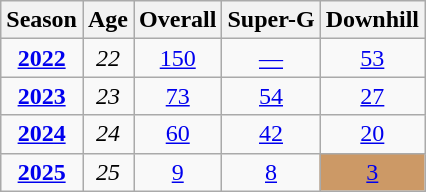<table class=wikitable style="text-align:center">
<tr>
<th>Season</th>
<th>Age</th>
<th>Overall</th>
<th>Super-G</th>
<th>Downhill</th>
</tr>
<tr>
<td><a href='#'><strong>2022</strong></a></td>
<td><em>22</em></td>
<td><a href='#'>150</a></td>
<td><a href='#'>—</a></td>
<td><a href='#'>53</a></td>
</tr>
<tr>
<td><a href='#'><strong>2023</strong></a></td>
<td><em>23</em></td>
<td><a href='#'>73</a></td>
<td><a href='#'>54</a></td>
<td><a href='#'>27</a></td>
</tr>
<tr>
<td><a href='#'><strong>2024</strong></a></td>
<td><em>24</em></td>
<td><a href='#'>60</a></td>
<td><a href='#'>42</a></td>
<td><a href='#'>20</a></td>
</tr>
<tr>
<td><a href='#'><strong>2025</strong></a></td>
<td><em>25</em></td>
<td><a href='#'>9</a></td>
<td><a href='#'>8</a></td>
<td bgcolor="cc9966"><a href='#'>3</a></td>
</tr>
</table>
